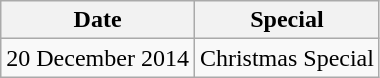<table class="wikitable" style="text-align:center;">
<tr>
<th>Date</th>
<th>Special</th>
</tr>
<tr>
<td>20 December 2014</td>
<td>Christmas Special</td>
</tr>
</table>
